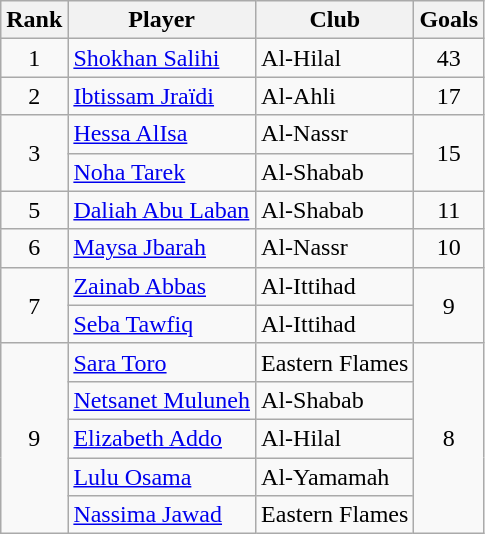<table class="wikitable" style="text-align:center">
<tr>
<th>Rank</th>
<th>Player</th>
<th>Club</th>
<th>Goals</th>
</tr>
<tr>
<td rowspan=1>1</td>
<td align="left"> <a href='#'>Shokhan Salihi</a></td>
<td align="left">Al-Hilal</td>
<td rowspan=1>43</td>
</tr>
<tr>
<td rowspan=1>2</td>
<td align="left"> <a href='#'>Ibtissam Jraïdi</a></td>
<td align="left">Al-Ahli</td>
<td rowspan=1>17</td>
</tr>
<tr>
<td rowspan=2>3</td>
<td align="left"> <a href='#'>Hessa AlIsa</a></td>
<td align="left">Al-Nassr</td>
<td rowspan=2>15</td>
</tr>
<tr>
<td align="left"> <a href='#'>Noha Tarek</a></td>
<td align="left">Al-Shabab</td>
</tr>
<tr>
<td rowspan=1>5</td>
<td align="left"> <a href='#'>Daliah Abu Laban</a></td>
<td align="left">Al-Shabab</td>
<td rowspan=1>11</td>
</tr>
<tr>
<td rowspan=1>6</td>
<td align="left"> <a href='#'>Maysa Jbarah</a></td>
<td align="left">Al-Nassr</td>
<td rowspan=1>10</td>
</tr>
<tr>
<td rowspan=2>7</td>
<td align="left"> <a href='#'>Zainab Abbas</a></td>
<td align="left">Al-Ittihad</td>
<td rowspan=2>9</td>
</tr>
<tr>
<td align="left"> <a href='#'>Seba Tawfiq</a></td>
<td align="left">Al-Ittihad</td>
</tr>
<tr>
<td rowspan=5>9</td>
<td align="left"> <a href='#'>Sara Toro</a></td>
<td align="left">Eastern Flames</td>
<td rowspan=5>8</td>
</tr>
<tr>
<td align="left"> <a href='#'>Netsanet Muluneh</a></td>
<td align="left">Al-Shabab</td>
</tr>
<tr>
<td align="left"> <a href='#'>Elizabeth Addo</a></td>
<td align="left">Al-Hilal</td>
</tr>
<tr>
<td align="left"> <a href='#'>Lulu Osama</a></td>
<td align="left">Al-Yamamah</td>
</tr>
<tr>
<td align="left"> <a href='#'>Nassima Jawad</a></td>
<td align="left">Eastern Flames</td>
</tr>
</table>
